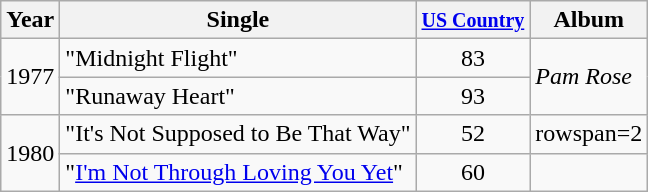<table class="wikitable">
<tr>
<th>Year</th>
<th>Single</th>
<th><small><a href='#'>US Country</a></small></th>
<th>Album</th>
</tr>
<tr>
<td rowspan=2>1977</td>
<td>"Midnight Flight"</td>
<td align=center>83</td>
<td rowspan=2><em>Pam Rose</em></td>
</tr>
<tr>
<td>"Runaway Heart"</td>
<td align=center>93</td>
</tr>
<tr>
<td rowspan=2>1980</td>
<td>"It's Not Supposed to Be That Way"</td>
<td align=center>52</td>
<td>rowspan=2</td>
</tr>
<tr>
<td>"<a href='#'>I'm Not Through Loving You Yet</a>"</td>
<td align=center>60</td>
</tr>
</table>
